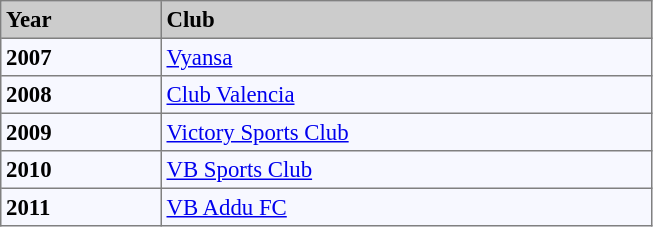<table bgcolor="#f7f8ff" cellpadding="3" cellspacing="0" border="1" style="font-size: 95%; border: gray solid 1px; border-collapse: collapse;">
<tr bgcolor="#CCCCCC">
<td width="100"><strong>Year</strong></td>
<td width="320"><strong>Club</strong></td>
</tr>
<tr>
<td><strong>2007</strong></td>
<td><a href='#'>Vyansa</a></td>
</tr>
<tr>
<td><strong>2008</strong></td>
<td><a href='#'>Club Valencia</a></td>
</tr>
<tr>
<td><strong>2009</strong></td>
<td><a href='#'>Victory Sports Club</a></td>
</tr>
<tr>
<td><strong>2010</strong></td>
<td><a href='#'>VB Sports Club</a></td>
</tr>
<tr>
<td><strong>2011</strong></td>
<td><a href='#'>VB Addu FC</a></td>
</tr>
</table>
